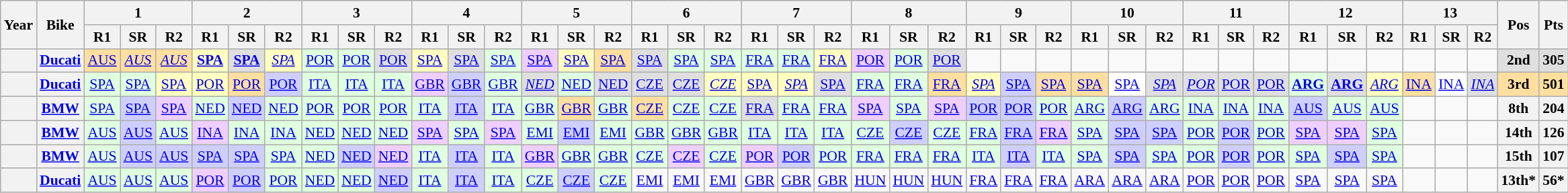<table class="wikitable" style="text-align:center; font-size:90%;">
<tr>
<th rowspan="2">Year</th>
<th rowspan="2">Bike</th>
<th colspan="3">1</th>
<th colspan="3">2</th>
<th colspan="3">3</th>
<th colspan="3">4</th>
<th colspan="3">5</th>
<th colspan="3">6</th>
<th colspan="3">7</th>
<th colspan="3">8</th>
<th colspan="3">9</th>
<th colspan="3">10</th>
<th colspan="3">11</th>
<th colspan="3">12</th>
<th colspan="3">13</th>
<th rowspan="2">Pos</th>
<th rowspan="2">Pts</th>
</tr>
<tr>
<th>R1</th>
<th>SR</th>
<th>R2</th>
<th>R1</th>
<th>SR</th>
<th>R2</th>
<th>R1</th>
<th>SR</th>
<th>R2</th>
<th>R1</th>
<th>SR</th>
<th>R2</th>
<th>R1</th>
<th>SR</th>
<th>R2</th>
<th>R1</th>
<th>SR</th>
<th>R2</th>
<th>R1</th>
<th>SR</th>
<th>R2</th>
<th>R1</th>
<th>SR</th>
<th>R2</th>
<th>R1</th>
<th>SR</th>
<th>R2</th>
<th>R1</th>
<th>SR</th>
<th>R2</th>
<th>R1</th>
<th>SR</th>
<th>R2</th>
<th>R1</th>
<th>SR</th>
<th>R2</th>
<th>R1</th>
<th>SR</th>
<th>R2</th>
</tr>
<tr>
<th></th>
<th><a href='#'>Ducati</a></th>
<td style="background:#ffdf9f;"><a href='#'>AUS</a><br></td>
<td style="background:#ffdf9f;"><em><a href='#'>AUS</a></em><br></td>
<td style="background:#ffdf9f;"><em><a href='#'>AUS</a></em><br></td>
<td style="background:#ffffbf;"><strong><a href='#'>SPA</a></strong><br></td>
<td style="background:#dfdfdf;"><strong><a href='#'>SPA</a></strong><br></td>
<td style="background:#ffffbf;"><em><a href='#'>SPA</a></em><br></td>
<td style="background:#dfffdf;"><a href='#'>POR</a><br></td>
<td style="background:#dfffdf;"><a href='#'>POR</a><br></td>
<td style="background:#dfdfdf;"><a href='#'>POR</a><br></td>
<td style="background:#ffffbf;"><a href='#'>SPA</a><br></td>
<td style="background:#dfdfdf;"><a href='#'>SPA</a><br></td>
<td style="background:#dfffdf;"><a href='#'>SPA</a><br></td>
<td style="background:#efcfff;"><a href='#'>SPA</a><br></td>
<td style="background:#ffffbf;"><a href='#'>SPA</a><br></td>
<td style="background:#ffdf9f;"><a href='#'>SPA</a><br></td>
<td style="background:#dfdfdf;"><a href='#'>SPA</a><br></td>
<td style="background:#dfffdf;"><a href='#'>SPA</a><br></td>
<td style="background:#dfffdf;"><a href='#'>SPA</a><br></td>
<td style="background:#dfffdf;"><a href='#'>FRA</a><br></td>
<td style="background:#dfffdf;"><a href='#'>FRA</a><br></td>
<td style="background:#ffffbf;"><a href='#'>FRA</a><br></td>
<td style="background:#efcfff;"><a href='#'>POR</a><br></td>
<td style="background:#dfffdf;"><a href='#'>POR</a><br></td>
<td style="background:#dfdfdf;"><a href='#'>POR</a><br></td>
<td></td>
<td></td>
<td></td>
<td></td>
<td></td>
<td></td>
<td></td>
<td></td>
<td></td>
<td></td>
<td></td>
<td></td>
<td></td>
<td></td>
<td></td>
<th style="background:#DFDFDF;">2nd</th>
<th style="background:#DFDFDF;">305</th>
</tr>
<tr>
<th></th>
<th><a href='#'>Ducati</a></th>
<td style="background:#dfffdf;"><a href='#'>SPA</a><br></td>
<td style="background:#dfffdf;"><a href='#'>SPA</a><br></td>
<td style="background:#ffffbf;"><a href='#'>SPA</a><br></td>
<td style="background:#ffffbf;"><a href='#'>POR</a><br></td>
<td style="background:#ffdf9f;"><a href='#'>POR</a><br></td>
<td style="background:#cfcfff;"><a href='#'>POR</a><br></td>
<td style="background:#dfffdf;"><a href='#'>ITA</a><br></td>
<td style="background:#dfffdf;"><a href='#'>ITA</a><br></td>
<td style="background:#dfffdf;"><a href='#'>ITA</a><br></td>
<td style="background:#efcfff;"><a href='#'>GBR</a><br></td>
<td style="background:#cfcfff;"><a href='#'>GBR</a><br></td>
<td style="background:#dfffdf;"><a href='#'>GBR</a><br></td>
<td style="background:#dfdfdf;"><em><a href='#'>NED</a></em><br></td>
<td style="background:#dfffdf;"><a href='#'>NED</a><br></td>
<td style="background:#dfdfdf;"><a href='#'>NED</a><br></td>
<td style="background:#dfdfdf;"><a href='#'>CZE</a><br></td>
<td style="background:#dfdfdf;"><a href='#'>CZE</a><br></td>
<td style="background:#ffffbf;"><em><a href='#'>CZE</a></em><br></td>
<td style="background:#ffffbf;"><a href='#'>SPA</a><br></td>
<td style="background:#ffffbf;"><em><a href='#'>SPA</a></em><br></td>
<td style="background:#dfdfdf;"><a href='#'>SPA</a><br></td>
<td style="background:#dfffdf;"><a href='#'>FRA</a><br></td>
<td style="background:#dfffdf;"><a href='#'>FRA</a><br></td>
<td style="background:#ffdf9f;"><a href='#'>FRA</a><br></td>
<td style="background:#ffffbf;"><em><a href='#'>SPA</a></em><br></td>
<td style="background:#cfcfff;"><a href='#'>SPA</a><br></td>
<td style="background:#ffdf9f;"><a href='#'>SPA</a><br></td>
<td style="background:#ffdf9f;"><a href='#'>SPA</a><br></td>
<td style="background:#ffffff;"><a href='#'>SPA</a><br></td>
<td style="background:#dfdfdf;"><em><a href='#'>SPA</a></em><br></td>
<td style="background:#dfdfdf;"><em><a href='#'>POR</a></em><br></td>
<td style="background:#dfdfdf;"><a href='#'>POR</a><br></td>
<td style="background:#dfdfdf;"><a href='#'>POR</a><br></td>
<td style="background:#dfffdf;"><strong><a href='#'>ARG</a></strong><br></td>
<td style="background:#dfdfdf;"><strong><a href='#'>ARG</a></strong><br></td>
<td style="background:#ffffbf;"><em><a href='#'>ARG</a></em><br></td>
<td style="background:#ffdf9f;"><a href='#'>INA</a><br></td>
<td style="background:#ffffff;"><a href='#'>INA</a><br></td>
<td style="background:#dfdfdf;"><em><a href='#'>INA</a></em><br></td>
<th style="background:#ffdf9f;">3rd</th>
<th style="background:#ffdf9f;">501</th>
</tr>
<tr>
<th></th>
<th><a href='#'>BMW</a></th>
<td style="background:#dfffdf;"><a href='#'>SPA</a><br></td>
<td style="background:#cfcfff;"><a href='#'>SPA</a><br></td>
<td style="background:#efcfff;"><a href='#'>SPA</a><br></td>
<td style="background:#dfffdf;"><a href='#'>NED</a><br></td>
<td style="background:#cfcfff;"><a href='#'>NED</a><br></td>
<td style="background:#dfffdf;"><a href='#'>NED</a><br></td>
<td style="background:#dfffdf;"><a href='#'>POR</a><br></td>
<td style="background:#dfffdf;"><a href='#'>POR</a><br></td>
<td style="background:#dfffdf;"><a href='#'>POR</a><br></td>
<td style="background:#dfffdf;"><a href='#'>ITA</a><br></td>
<td style="background:#cfcfff;"><a href='#'>ITA</a><br></td>
<td style="background:#dfffdf;"><a href='#'>ITA</a><br></td>
<td style="background:#dfffdf;"><a href='#'>GBR</a><br></td>
<td style="background:#ffdf9f;"><a href='#'>GBR</a><br></td>
<td style="background:#dfffdf;"><a href='#'>GBR</a><br></td>
<td style="background:#ffdf9f;"><a href='#'>CZE</a><br></td>
<td style="background:#dfffdf;"><a href='#'>CZE</a><br></td>
<td style="background:#dfffdf;"><a href='#'>CZE</a><br></td>
<td style="background:#dfdfdf;"><a href='#'>FRA</a><br></td>
<td style="background:#dfffdf;"><a href='#'>FRA</a><br></td>
<td style="background:#dfffdf;"><a href='#'>FRA</a><br></td>
<td style="background:#efcfff;"><a href='#'>SPA</a><br></td>
<td style="background:#dfffdf;"><a href='#'>SPA</a><br></td>
<td style="background:#efcfff;"><a href='#'>SPA</a><br></td>
<td style="background:#cfcfff;"><a href='#'>POR</a><br></td>
<td style="background:#cfcfff;"><a href='#'>POR</a><br></td>
<td style="background:#dfffdf;"><a href='#'>POR</a><br></td>
<td style="background:#dfffdf;"><a href='#'>ARG</a><br></td>
<td style="background:#cfcfff;"><a href='#'>ARG</a><br></td>
<td style="background:#dfffdf;"><a href='#'>ARG</a><br></td>
<td style="background:#dfffdf;"><a href='#'>INA</a><br></td>
<td style="background:#dfffdf;"><a href='#'>INA</a><br></td>
<td style="background:#dfffdf;"><a href='#'>INA</a><br></td>
<td style="background:#cfcfff;"><a href='#'>AUS</a><br></td>
<td style="background:#dfffdf;"><a href='#'>AUS</a><br></td>
<td style="background:#DFFFDF;"><a href='#'>AUS</a><br></td>
<td></td>
<td></td>
<td></td>
<th>8th</th>
<th>204</th>
</tr>
<tr>
<th></th>
<th><a href='#'>BMW</a></th>
<td style="background:#dfffdf;"><a href='#'>AUS</a><br></td>
<td style="background:#cfcfff;"><a href='#'>AUS</a><br></td>
<td style="background:#dfffdf;"><a href='#'>AUS</a><br></td>
<td style="background:#efcfff;"><a href='#'>INA</a><br></td>
<td style="background:#dfffdf;"><a href='#'>INA</a><br></td>
<td style="background:#dfffdf;"><a href='#'>INA</a><br></td>
<td style="background:#dfffdf;"><a href='#'>NED</a><br></td>
<td style="background:#dfffdf;"><a href='#'>NED</a><br></td>
<td style="background:#dfffdf;"><a href='#'>NED</a><br></td>
<td style="background:#efcfff;"><a href='#'>SPA</a><br></td>
<td style="background:#dfffdf;"><a href='#'>SPA</a><br></td>
<td style="background:#efcfff;"><a href='#'>SPA</a><br></td>
<td style="background:#dfffdf;"><a href='#'>EMI</a><br></td>
<td style="background:#cfcfff;"><a href='#'>EMI</a><br></td>
<td style="background:#dfffdf;"><a href='#'>EMI</a><br></td>
<td style="background:#dfffdf;"><a href='#'>GBR</a><br></td>
<td style="background:#dfffdf;"><a href='#'>GBR</a><br></td>
<td style="background:#dfffdf;"><a href='#'>GBR</a><br></td>
<td style="background:#dfffdf;"><a href='#'>ITA</a><br></td>
<td style="background:#dfffdf;"><a href='#'>ITA</a><br></td>
<td style="background:#dfffdf;"><a href='#'>ITA</a><br></td>
<td style="background:#dfffdf;"><a href='#'>CZE</a><br></td>
<td style="background:#cfcfff;"><a href='#'>CZE</a><br></td>
<td style="background:#dfffdf;"><a href='#'>CZE</a><br></td>
<td style="background:#dfffdf;"><a href='#'>FRA</a><br></td>
<td style="background:#cfcfff;"><a href='#'>FRA</a><br></td>
<td style="background:#efcfff;"><a href='#'>FRA</a><br></td>
<td style="background:#dfffdf;"><a href='#'>SPA</a><br></td>
<td style="background:#cfcfff;"><a href='#'>SPA</a><br></td>
<td style="background:#cfcfff;"><a href='#'>SPA</a><br></td>
<td style="background:#dfffdf;"><a href='#'>POR</a><br></td>
<td style="background:#cfcfff;"><a href='#'>POR</a><br></td>
<td style="background:#dfffdf;"><a href='#'>POR</a><br></td>
<td style="background:#efcfff;"><a href='#'>SPA</a><br></td>
<td style="background:#efcfff;"><a href='#'>SPA</a><br></td>
<td style="background:#dfffdf;"><a href='#'>SPA</a><br></td>
<td></td>
<td></td>
<td></td>
<th>14th</th>
<th>126</th>
</tr>
<tr>
<th></th>
<th><a href='#'>BMW</a></th>
<td style="background:#DFFFDF;"><a href='#'>AUS</a><br></td>
<td style="background:#CFCFFF;"><a href='#'>AUS</a><br></td>
<td style="background:#CFCFFF;"><a href='#'>AUS</a><br></td>
<td style="background:#CFCFFF;"><a href='#'>SPA</a><br></td>
<td style="background:#CFCFFF;"><a href='#'>SPA</a><br></td>
<td style="background:#DFFFDF;"><a href='#'>SPA</a><br></td>
<td style="background:#DFFFDF;"><a href='#'>NED</a><br></td>
<td style="background:#CFCFFF;"><a href='#'>NED</a><br></td>
<td style="background:#EFCFFF;"><a href='#'>NED</a><br></td>
<td style="background:#DFFFDF;"><a href='#'>ITA</a><br></td>
<td style="background:#CFCFFF;"><a href='#'>ITA</a><br></td>
<td style="background:#DFFFDF;"><a href='#'>ITA</a><br></td>
<td style="background:#EFCFFF;"><a href='#'>GBR</a><br></td>
<td style="background:#DFFFDF;"><a href='#'>GBR</a><br></td>
<td style="background:#DFFFDF;"><a href='#'>GBR</a><br></td>
<td style="background:#DFFFDF;"><a href='#'>CZE</a><br></td>
<td style="background:#EFCFFF;"><a href='#'>CZE</a><br></td>
<td style="background:#DFFFDF;"><a href='#'>CZE</a><br></td>
<td style="background:#EFCFFF;"><a href='#'>POR</a><br></td>
<td style="background:#CFCFFF;"><a href='#'>POR</a><br></td>
<td style="background:#DFFFDF;"><a href='#'>POR</a><br></td>
<td style="background:#DFFFDF;"><a href='#'>FRA</a><br></td>
<td style="background:#DFFFDF;"><a href='#'>FRA</a><br></td>
<td style="background:#DFFFDF;"><a href='#'>FRA</a><br></td>
<td style="background:#DFFFDF;"><a href='#'>ITA</a><br></td>
<td style="background:#CFCFFF;"><a href='#'>ITA</a><br></td>
<td style="background:#DFFFDF;"><a href='#'>ITA</a><br></td>
<td style="background:#DFFFDF;"><a href='#'>SPA</a><br></td>
<td style="background:#CFCFFF;"><a href='#'>SPA</a><br></td>
<td style="background:#DFFFDF;"><a href='#'>SPA</a><br></td>
<td style="background:#DFFFDF;"><a href='#'>POR</a><br></td>
<td style="background:#CFCFFF;"><a href='#'>POR</a><br></td>
<td style="background:#DFFFDF;"><a href='#'>POR</a><br></td>
<td style="background:#DFFFDF;"><a href='#'>SPA</a><br></td>
<td style="background:#CFCFFF;"><a href='#'>SPA</a><br></td>
<td style="background:#DFFFDF;"><a href='#'>SPA</a><br></td>
<td></td>
<td></td>
<td></td>
<th>15th</th>
<th>107</th>
</tr>
<tr>
<th></th>
<th><a href='#'>Ducati</a></th>
<td style="background:#DFFFDF;"><a href='#'>AUS</a><br></td>
<td style="background:#DFFFDF;"><a href='#'>AUS</a><br></td>
<td style="background:#DFFFDF;"><a href='#'>AUS</a><br></td>
<td style="background:#EFCFFF;"><a href='#'>POR</a><br></td>
<td style="background:#CFCFFF;"><a href='#'>POR</a><br></td>
<td style="background:#DFFFDF;"><a href='#'>POR</a><br></td>
<td style="background:#DFFFDF;"><a href='#'>NED</a><br></td>
<td style="background:#DFFFDF;"><a href='#'>NED</a><br></td>
<td style="background:#CFCFFF;"><a href='#'>NED</a><br></td>
<td style="background:#DFFFDF;"><a href='#'>ITA</a><br></td>
<td style="background:#CFCFFF;"><a href='#'>ITA</a><br></td>
<td style="background:#DFFFDF;"><a href='#'>ITA</a><br></td>
<td style="background:#DFFFDF;"><a href='#'>CZE</a><br></td>
<td style="background:#CFCFFF;"><a href='#'>CZE</a><br></td>
<td style="background:#DFFFDF;"><a href='#'>CZE</a><br></td>
<td style="background:#;"><a href='#'>EMI</a><br></td>
<td style="background:#;"><a href='#'>EMI</a><br></td>
<td style="background:#;"><a href='#'>EMI</a><br></td>
<td style="background:#;"><a href='#'>GBR</a><br></td>
<td style="background:#;"><a href='#'>GBR</a><br></td>
<td style="background:#;"><a href='#'>GBR</a><br></td>
<td style="background:#;"><a href='#'>HUN</a><br></td>
<td style="background:#;"><a href='#'>HUN</a><br></td>
<td style="background:#;"><a href='#'>HUN</a><br></td>
<td style="background:#;"><a href='#'>FRA</a><br></td>
<td style="background:#;"><a href='#'>FRA</a><br></td>
<td style="background:#;"><a href='#'>FRA</a><br></td>
<td style="background:#;"><a href='#'>ARA</a><br></td>
<td style="background:#;"><a href='#'>ARA</a><br></td>
<td style="background:#;"><a href='#'>ARA</a><br></td>
<td style="background:#;"><a href='#'>POR</a><br></td>
<td style="background:#;"><a href='#'>POR</a><br></td>
<td style="background:#;"><a href='#'>POR</a><br></td>
<td style="background:#;"><a href='#'>SPA</a><br></td>
<td style="background:#;"><a href='#'>SPA</a><br></td>
<td style="background:#;"><a href='#'>SPA</a><br></td>
<td></td>
<td></td>
<td></td>
<th>13th*</th>
<th>56*</th>
</tr>
</table>
